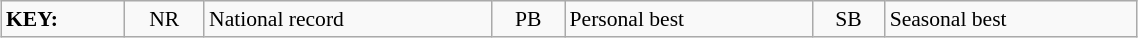<table class="wikitable" style="margin:0.5em auto; font-size:90%;position:relative;" width=60%>
<tr>
<td><strong>KEY:</strong></td>
<td align=center>NR</td>
<td>National record</td>
<td align=center>PB</td>
<td>Personal best</td>
<td align=center>SB</td>
<td>Seasonal best</td>
</tr>
</table>
